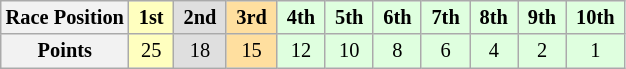<table class="wikitable" style="font-size:85%; text-align:center">
<tr>
<th>Race Position</th>
<td style="background:#ffffbf;"> <strong>1st</strong> </td>
<td style="background:#dfdfdf;"> <strong>2nd</strong> </td>
<td style="background:#ffdf9f;"> <strong>3rd</strong> </td>
<td style="background:#dfffdf;"> <strong>4th</strong> </td>
<td style="background:#dfffdf;"> <strong>5th</strong> </td>
<td style="background:#dfffdf;"> <strong>6th</strong> </td>
<td style="background:#dfffdf;"> <strong>7th</strong> </td>
<td style="background:#dfffdf;"> <strong>8th</strong> </td>
<td style="background:#dfffdf;"> <strong>9th</strong> </td>
<td style="background:#dfffdf;"> <strong>10th</strong> </td>
</tr>
<tr>
<th>Points</th>
<td style="background:#ffffbf;">25</td>
<td style="background:#dfdfdf;">18</td>
<td style="background:#ffdf9f;">15</td>
<td style="background:#dfffdf;">12</td>
<td style="background:#dfffdf;">10</td>
<td style="background:#dfffdf;">8</td>
<td style="background:#dfffdf;">6</td>
<td style="background:#dfffdf;">4</td>
<td style="background:#dfffdf;">2</td>
<td style="background:#dfffdf;">1</td>
</tr>
</table>
